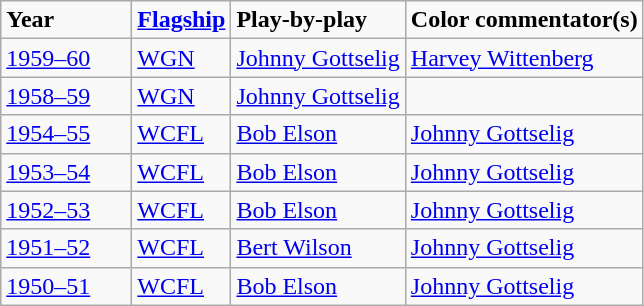<table class="wikitable">
<tr>
<td width="80"><strong>Year</strong></td>
<td><strong><a href='#'>Flagship</a></strong></td>
<td><strong>Play-by-play</strong></td>
<td><strong>Color commentator(s)</strong></td>
</tr>
<tr>
<td><a href='#'>1959–60</a></td>
<td><a href='#'>WGN</a></td>
<td><a href='#'>Johnny Gottselig</a></td>
<td><a href='#'>Harvey Wittenberg</a></td>
</tr>
<tr>
<td><a href='#'>1958–59</a></td>
<td><a href='#'>WGN</a></td>
<td><a href='#'>Johnny Gottselig</a></td>
</tr>
<tr>
<td><a href='#'>1954–55</a></td>
<td><a href='#'>WCFL</a></td>
<td><a href='#'>Bob Elson</a></td>
<td><a href='#'>Johnny Gottselig</a></td>
</tr>
<tr>
<td><a href='#'>1953–54</a></td>
<td><a href='#'>WCFL</a></td>
<td><a href='#'>Bob Elson</a></td>
<td><a href='#'>Johnny Gottselig</a></td>
</tr>
<tr>
<td><a href='#'>1952–53</a></td>
<td><a href='#'>WCFL</a></td>
<td><a href='#'>Bob Elson</a></td>
<td><a href='#'>Johnny Gottselig</a></td>
</tr>
<tr>
<td><a href='#'>1951–52</a></td>
<td><a href='#'>WCFL</a></td>
<td><a href='#'>Bert Wilson</a></td>
<td><a href='#'>Johnny Gottselig</a></td>
</tr>
<tr>
<td><a href='#'>1950–51</a></td>
<td><a href='#'>WCFL</a></td>
<td><a href='#'>Bob Elson</a></td>
<td><a href='#'>Johnny Gottselig</a></td>
</tr>
</table>
